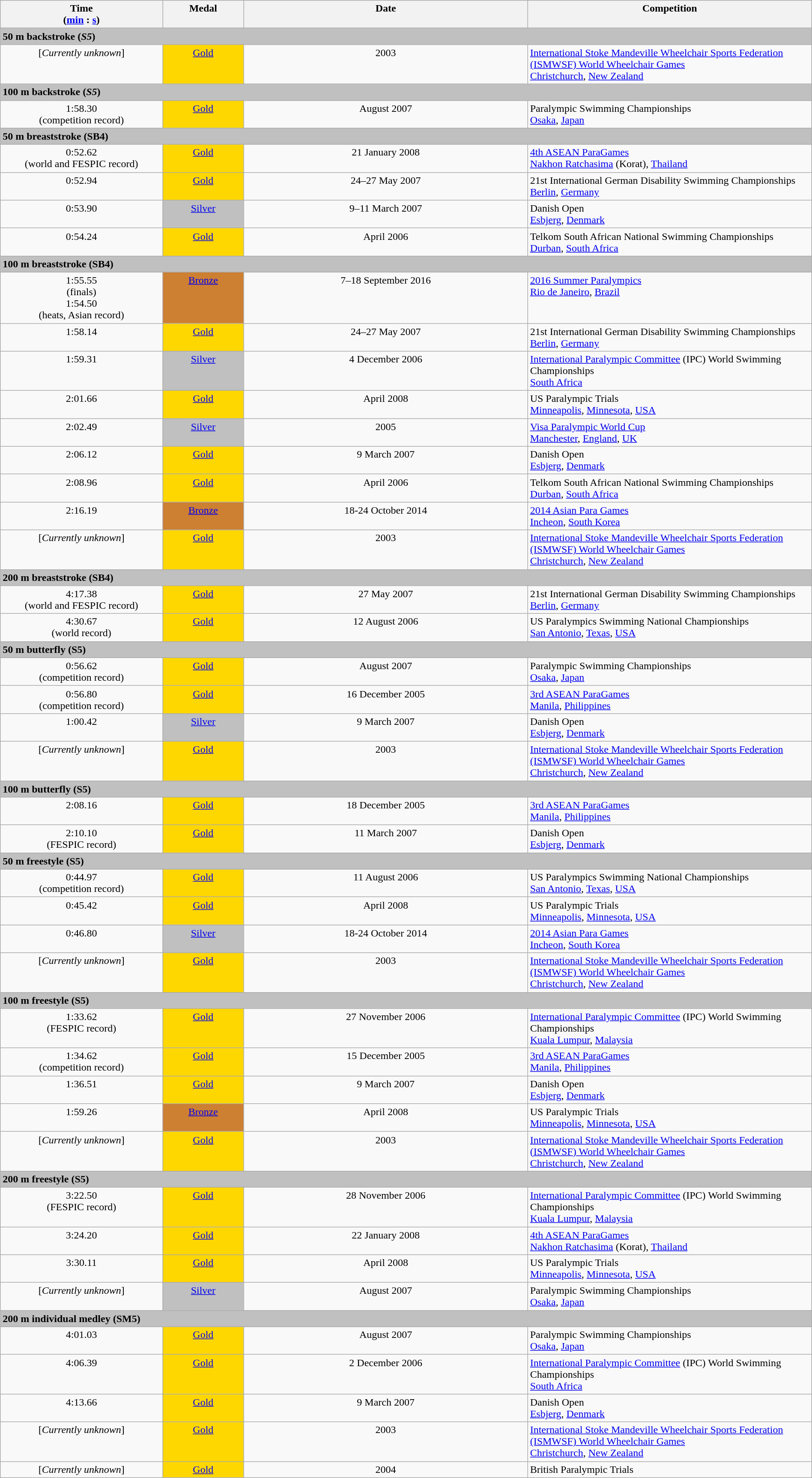<table class=wikitable width=100%>
<tr valign=top>
<th width=20%>Time<br>(<a href='#'>min</a> : <a href='#'>s</a>)</th>
<th width=10%>Medal</th>
<th width=35%>Date</th>
<th width=35%>Competition</th>
</tr>
<tr>
<td colspan=4 bgcolor=silver><strong>50 m backstroke (<em>S5</em>)</strong></td>
</tr>
<tr valign=top>
<td align=center>[<em>Currently unknown</em>]</td>
<td align=center bgcolor=gold><a href='#'>Gold</a></td>
<td align=center>2003</td>
<td><a href='#'>International Stoke Mandeville Wheelchair Sports Federation (ISMWSF) World Wheelchair Games</a><br><a href='#'>Christchurch</a>, <a href='#'>New Zealand</a></td>
</tr>
<tr>
<td colspan=4 bgcolor=silver><strong>100 m backstroke (<em>S5</em>)</strong></td>
</tr>
<tr valign=top>
<td align=center>1:58.30<br>(competition record)</td>
<td align=center bgcolor=gold><a href='#'>Gold</a></td>
<td align=center>August 2007</td>
<td>Paralympic Swimming Championships<br><a href='#'>Osaka</a>, <a href='#'>Japan</a></td>
</tr>
<tr>
<td colspan=4 bgcolor=silver><strong>50 m breaststroke (SB4)</strong></td>
</tr>
<tr valign=top>
<td align=center>0:52.62<br>(world and FESPIC record)</td>
<td align=center bgcolor=gold><a href='#'>Gold</a></td>
<td align=center>21 January 2008</td>
<td><a href='#'>4th ASEAN ParaGames</a><br><a href='#'>Nakhon Ratchasima</a> (Korat), <a href='#'>Thailand</a></td>
</tr>
<tr valign=top>
<td align=center>0:52.94</td>
<td align=center bgcolor=gold><a href='#'>Gold</a></td>
<td align=center>24–27 May 2007</td>
<td>21st International German Disability Swimming Championships<br><a href='#'>Berlin</a>, <a href='#'>Germany</a></td>
</tr>
<tr valign=top>
<td align=center>0:53.90</td>
<td align=center bgcolor=silver><a href='#'>Silver</a></td>
<td align=center>9–11 March 2007</td>
<td>Danish Open<br><a href='#'>Esbjerg</a>, <a href='#'>Denmark</a></td>
</tr>
<tr valign=top>
<td align=center>0:54.24</td>
<td align=center bgcolor=gold><a href='#'>Gold</a></td>
<td align=center>April 2006</td>
<td>Telkom South African National Swimming Championships<br><a href='#'>Durban</a>, <a href='#'>South Africa</a></td>
</tr>
<tr>
<td colspan=4 bgcolor=silver><strong>100 m breaststroke (SB4)</strong></td>
</tr>
<tr valign=top>
<td align=center>1:55.55<br>(finals)<br>1:54.50<br>(heats, Asian record)</td>
<td align=center bgcolor=#CD7F32><a href='#'>Bronze</a></td>
<td align=center>7–18 September 2016</td>
<td><a href='#'>2016 Summer Paralympics</a><br><a href='#'>Rio de Janeiro</a>, <a href='#'>Brazil</a></td>
</tr>
<tr valign=top>
<td align=center>1:58.14<br></td>
<td align=center bgcolor=gold><a href='#'>Gold</a></td>
<td align=center>24–27 May 2007</td>
<td>21st International German Disability Swimming Championships<br><a href='#'>Berlin</a>, <a href='#'>Germany</a></td>
</tr>
<tr valign=top>
<td align=center>1:59.31</td>
<td align=center bgcolor=silver><a href='#'>Silver</a></td>
<td align=center>4 December 2006</td>
<td><a href='#'>International Paralympic Committee</a> (IPC) World Swimming Championships<br><a href='#'>South Africa</a></td>
</tr>
<tr valign=top>
<td align=center>2:01.66</td>
<td align=center bgcolor=gold><a href='#'>Gold</a></td>
<td align=center>April 2008</td>
<td>US Paralympic Trials<br><a href='#'>Minneapolis</a>, <a href='#'>Minnesota</a>, <a href='#'>USA</a></td>
</tr>
<tr valign=top>
<td align=center>2:02.49</td>
<td align=center bgcolor=silver><a href='#'>Silver</a></td>
<td align=center>2005</td>
<td><a href='#'>Visa Paralympic World Cup</a><br><a href='#'>Manchester</a>, <a href='#'>England</a>, <a href='#'>UK</a></td>
</tr>
<tr valign=top>
<td align=center>2:06.12</td>
<td align=center bgcolor=gold><a href='#'>Gold</a></td>
<td align=center>9 March 2007</td>
<td>Danish Open<br><a href='#'>Esbjerg</a>, <a href='#'>Denmark</a></td>
</tr>
<tr valign=top>
<td align=center>2:08.96</td>
<td align=center bgcolor=gold><a href='#'>Gold</a></td>
<td align=center>April 2006</td>
<td>Telkom South African National Swimming Championships<br><a href='#'>Durban</a>, <a href='#'>South Africa</a></td>
</tr>
<tr valign=top>
<td align=center>2:16.19<br></td>
<td align=center bgcolor=#CD7F32><a href='#'>Bronze</a></td>
<td align=center>18-24 October 2014</td>
<td><a href='#'>2014 Asian Para Games</a><br><a href='#'>Incheon</a>, <a href='#'>South Korea</a></td>
</tr>
<tr valign=top>
<td align=center>[<em>Currently unknown</em>]</td>
<td align=center bgcolor=gold><a href='#'>Gold</a></td>
<td align=center>2003</td>
<td><a href='#'>International Stoke Mandeville Wheelchair Sports Federation (ISMWSF) World Wheelchair Games</a><br><a href='#'>Christchurch</a>, <a href='#'>New Zealand</a></td>
</tr>
<tr>
<td colspan=4 bgcolor=silver><strong>200 m breaststroke (SB4)</strong></td>
</tr>
<tr valign=top>
<td align=center>4:17.38<br>(world and FESPIC record)</td>
<td align=center bgcolor=gold><a href='#'>Gold</a></td>
<td align=center>27 May 2007</td>
<td>21st International German Disability Swimming Championships<br><a href='#'>Berlin</a>, <a href='#'>Germany</a></td>
</tr>
<tr valign=top>
<td align=center>4:30.67<br>(world record)</td>
<td align=center bgcolor=gold><a href='#'>Gold</a></td>
<td align=center>12 August 2006</td>
<td>US Paralympics Swimming National Championships<br><a href='#'>San Antonio</a>, <a href='#'>Texas</a>, <a href='#'>USA</a></td>
</tr>
<tr>
<td colspan=4 bgcolor=silver><strong>50 m butterfly (S5)</strong></td>
</tr>
<tr valign=top>
<td align=center>0:56.62<br>(competition record)</td>
<td align=center bgcolor=gold><a href='#'>Gold</a></td>
<td align=center>August 2007</td>
<td>Paralympic Swimming Championships<br><a href='#'>Osaka</a>, <a href='#'>Japan</a></td>
</tr>
<tr valign=top>
<td align=center>0:56.80<br>(competition record)</td>
<td align=center bgcolor=gold><a href='#'>Gold</a></td>
<td align=center>16 December 2005</td>
<td><a href='#'>3rd ASEAN ParaGames</a><br><a href='#'>Manila</a>, <a href='#'>Philippines</a></td>
</tr>
<tr valign=top>
<td align=center>1:00.42</td>
<td align=center bgcolor=silver><a href='#'>Silver</a></td>
<td align=center>9 March 2007</td>
<td>Danish Open<br><a href='#'>Esbjerg</a>, <a href='#'>Denmark</a></td>
</tr>
<tr valign=top>
<td align=center>[<em>Currently unknown</em>]</td>
<td align=center bgcolor=gold><a href='#'>Gold</a></td>
<td align=center>2003</td>
<td><a href='#'>International Stoke Mandeville Wheelchair Sports Federation (ISMWSF) World Wheelchair Games</a><br><a href='#'>Christchurch</a>, <a href='#'>New Zealand</a></td>
</tr>
<tr>
<td colspan=4 bgcolor=silver><strong>100 m butterfly (S5)</strong></td>
</tr>
<tr valign=top>
<td align=center>2:08.16</td>
<td align=center bgcolor=gold><a href='#'>Gold</a></td>
<td align=center>18 December 2005</td>
<td><a href='#'>3rd ASEAN ParaGames</a><br><a href='#'>Manila</a>, <a href='#'>Philippines</a></td>
</tr>
<tr valign=top>
<td align=center>2:10.10<br>(FESPIC record)</td>
<td align=center bgcolor=gold><a href='#'>Gold</a></td>
<td align=center>11 March 2007</td>
<td>Danish Open<br><a href='#'>Esbjerg</a>, <a href='#'>Denmark</a></td>
</tr>
<tr>
<td colspan=4 bgcolor=silver><strong>50 m freestyle (S5)</strong></td>
</tr>
<tr valign=top>
<td align=center>0:44.97<br>(competition record)</td>
<td align=center bgcolor=gold><a href='#'>Gold</a></td>
<td align=center>11 August 2006</td>
<td>US Paralympics Swimming National Championships<br><a href='#'>San Antonio</a>, <a href='#'>Texas</a>, <a href='#'>USA</a></td>
</tr>
<tr valign=top>
<td align=center>0:45.42</td>
<td align=center bgcolor=gold><a href='#'>Gold</a></td>
<td align=center>April 2008</td>
<td>US Paralympic Trials<br><a href='#'>Minneapolis</a>, <a href='#'>Minnesota</a>, <a href='#'>USA</a></td>
</tr>
<tr valign=top>
<td align=center>0:46.80</td>
<td align=center bgcolor=silver><a href='#'>Silver</a></td>
<td align=center>18-24 October 2014</td>
<td><a href='#'>2014 Asian Para Games</a><br><a href='#'>Incheon</a>, <a href='#'>South Korea</a></td>
</tr>
<tr valign=top>
<td align=center>[<em>Currently unknown</em>]</td>
<td align=center bgcolor=gold><a href='#'>Gold</a></td>
<td align=center>2003</td>
<td><a href='#'>International Stoke Mandeville Wheelchair Sports Federation (ISMWSF) World Wheelchair Games</a><br><a href='#'>Christchurch</a>, <a href='#'>New Zealand</a></td>
</tr>
<tr>
<td colspan=4 bgcolor=silver><strong>100 m freestyle (S5)</strong></td>
</tr>
<tr valign=top>
<td align=center>1:33.62<br>(FESPIC record)</td>
<td align=center bgcolor=gold><a href='#'>Gold</a></td>
<td align=center>27 November 2006</td>
<td><a href='#'>International Paralympic Committee</a> (IPC) World Swimming Championships<br><a href='#'>Kuala Lumpur</a>, <a href='#'>Malaysia</a></td>
</tr>
<tr valign=top>
<td align=center>1:34.62<br>(competition record)</td>
<td align=center bgcolor=gold><a href='#'>Gold</a></td>
<td align=center>15 December 2005</td>
<td><a href='#'>3rd ASEAN ParaGames</a><br><a href='#'>Manila</a>, <a href='#'>Philippines</a></td>
</tr>
<tr valign=top>
<td align=center>1:36.51</td>
<td align=center bgcolor=gold><a href='#'>Gold</a></td>
<td align=center>9 March 2007</td>
<td>Danish Open<br><a href='#'>Esbjerg</a>, <a href='#'>Denmark</a></td>
</tr>
<tr valign=top>
<td align=center>1:59.26</td>
<td align=center bgcolor=#CD7F32><a href='#'>Bronze</a></td>
<td align=center>April 2008</td>
<td>US Paralympic Trials<br><a href='#'>Minneapolis</a>, <a href='#'>Minnesota</a>, <a href='#'>USA</a></td>
</tr>
<tr valign=top>
<td align=center>[<em>Currently unknown</em>]</td>
<td align=center bgcolor=gold><a href='#'>Gold</a></td>
<td align=center>2003</td>
<td><a href='#'>International Stoke Mandeville Wheelchair Sports Federation (ISMWSF) World Wheelchair Games</a><br><a href='#'>Christchurch</a>, <a href='#'>New Zealand</a></td>
</tr>
<tr>
<td colspan=4 bgcolor=silver><strong>200 m freestyle (S5)</strong></td>
</tr>
<tr valign=top>
<td align=center>3:22.50<br>(FESPIC record)</td>
<td align=center bgcolor=gold><a href='#'>Gold</a></td>
<td align=center>28 November 2006</td>
<td><a href='#'>International Paralympic Committee</a> (IPC) World Swimming Championships<br><a href='#'>Kuala Lumpur</a>, <a href='#'>Malaysia</a></td>
</tr>
<tr valign=top>
<td align=center>3:24.20</td>
<td align=center bgcolor=gold><a href='#'>Gold</a></td>
<td align=center>22 January 2008</td>
<td><a href='#'>4th ASEAN ParaGames</a><br><a href='#'>Nakhon Ratchasima</a> (Korat), <a href='#'>Thailand</a></td>
</tr>
<tr valign=top>
<td align=center>3:30.11</td>
<td align=center bgcolor=gold><a href='#'>Gold</a></td>
<td align=center>April 2008</td>
<td>US Paralympic Trials<br><a href='#'>Minneapolis</a>, <a href='#'>Minnesota</a>, <a href='#'>USA</a></td>
</tr>
<tr valign=top>
<td align=center>[<em>Currently unknown</em>]</td>
<td align=center bgcolor=silver><a href='#'>Silver</a></td>
<td align=center>August 2007</td>
<td>Paralympic Swimming Championships<br><a href='#'>Osaka</a>, <a href='#'>Japan</a></td>
</tr>
<tr>
<td colspan=4 bgcolor=silver><strong>200 m individual medley (SM5)</strong></td>
</tr>
<tr valign=top>
<td align=center>4:01.03</td>
<td align=center bgcolor=gold><a href='#'>Gold</a></td>
<td align=center>August 2007</td>
<td>Paralympic Swimming Championships<br><a href='#'>Osaka</a>, <a href='#'>Japan</a></td>
</tr>
<tr valign=top>
<td align=center>4:06.39</td>
<td align=center bgcolor=gold><a href='#'>Gold</a></td>
<td align=center>2 December 2006</td>
<td><a href='#'>International Paralympic Committee</a> (IPC) World Swimming Championships<br><a href='#'>South Africa</a></td>
</tr>
<tr valign=top>
<td align=center>4:13.66</td>
<td align=center bgcolor=gold><a href='#'>Gold</a></td>
<td align=center>9 March 2007</td>
<td>Danish Open<br><a href='#'>Esbjerg</a>, <a href='#'>Denmark</a></td>
</tr>
<tr valign=top>
<td align=center>[<em>Currently unknown</em>]</td>
<td align=center bgcolor=gold><a href='#'>Gold</a></td>
<td align=center>2003</td>
<td><a href='#'>International Stoke Mandeville Wheelchair Sports Federation (ISMWSF) World Wheelchair Games</a><br><a href='#'>Christchurch</a>, <a href='#'>New Zealand</a></td>
</tr>
<tr valign=top>
<td align=center>[<em>Currently unknown</em>]</td>
<td align=center bgcolor=gold><a href='#'>Gold</a></td>
<td align=center>2004</td>
<td>British Paralympic Trials</td>
</tr>
</table>
